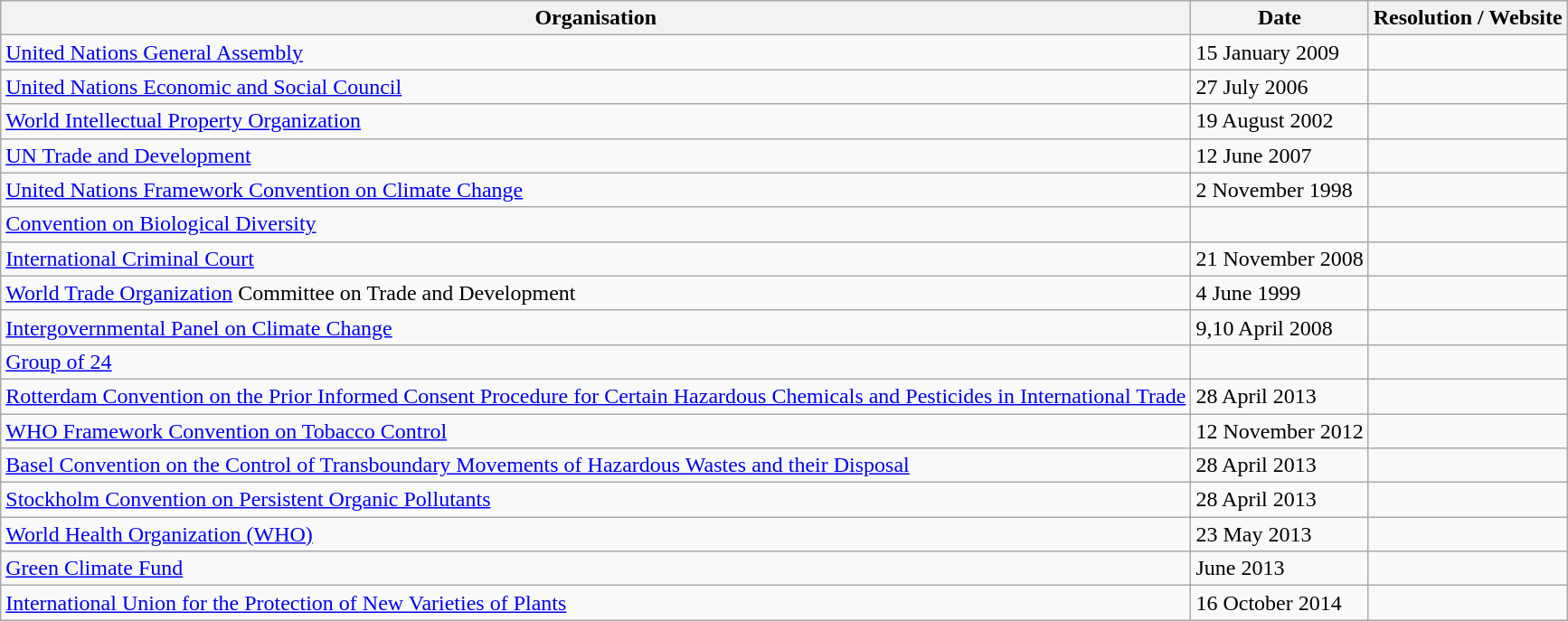<table class="wikitable">
<tr>
<th>Organisation</th>
<th>Date</th>
<th>Resolution / Website</th>
</tr>
<tr>
<td><a href='#'>United Nations General Assembly</a></td>
<td>15 January 2009</td>
<td></td>
</tr>
<tr>
<td><a href='#'>United Nations Economic and Social Council</a></td>
<td>27 July 2006</td>
<td></td>
</tr>
<tr>
<td><a href='#'>World Intellectual Property Organization</a></td>
<td>19 August 2002</td>
<td></td>
</tr>
<tr>
<td><a href='#'>UN Trade and Development</a></td>
<td>12 June 2007</td>
<td></td>
</tr>
<tr>
<td><a href='#'>United Nations Framework Convention on Climate Change</a></td>
<td>2 November 1998</td>
<td></td>
</tr>
<tr>
<td><a href='#'>Convention on Biological Diversity</a></td>
<td></td>
<td></td>
</tr>
<tr>
<td><a href='#'>International Criminal Court</a></td>
<td>21 November 2008</td>
<td></td>
</tr>
<tr>
<td><a href='#'>World Trade Organization</a> Committee on Trade and Development</td>
<td>4 June 1999</td>
<td></td>
</tr>
<tr>
<td><a href='#'>Intergovernmental Panel on Climate Change</a></td>
<td>9,10 April 2008</td>
<td></td>
</tr>
<tr>
<td><a href='#'>Group of 24</a></td>
<td></td>
<td></td>
</tr>
<tr>
<td><a href='#'>Rotterdam Convention on the Prior Informed Consent Procedure for Certain Hazardous Chemicals and Pesticides in International Trade</a></td>
<td>28 April 2013</td>
<td></td>
</tr>
<tr>
<td><a href='#'>WHO Framework Convention on Tobacco Control</a></td>
<td>12 November 2012</td>
<td></td>
</tr>
<tr>
<td><a href='#'>Basel Convention on the Control of Transboundary Movements of Hazardous Wastes and their Disposal</a></td>
<td>28 April 2013</td>
<td></td>
</tr>
<tr>
<td><a href='#'>Stockholm Convention on Persistent Organic Pollutants</a></td>
<td>28 April 2013</td>
<td></td>
</tr>
<tr>
<td><a href='#'>World Health Organization (WHO)</a></td>
<td>23 May 2013</td>
<td></td>
</tr>
<tr>
<td><a href='#'>Green Climate Fund</a></td>
<td>June 2013</td>
<td></td>
</tr>
<tr>
<td><a href='#'>International Union for the Protection of New Varieties of Plants</a></td>
<td>16 October 2014</td>
<td></td>
</tr>
</table>
